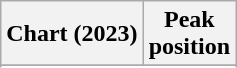<table class="wikitable sortable plainrowheaders" style="text-align:center;">
<tr>
<th scope="col">Chart (2023)</th>
<th scope="col">Peak<br>position</th>
</tr>
<tr>
</tr>
<tr>
</tr>
<tr>
</tr>
<tr>
</tr>
<tr>
</tr>
</table>
